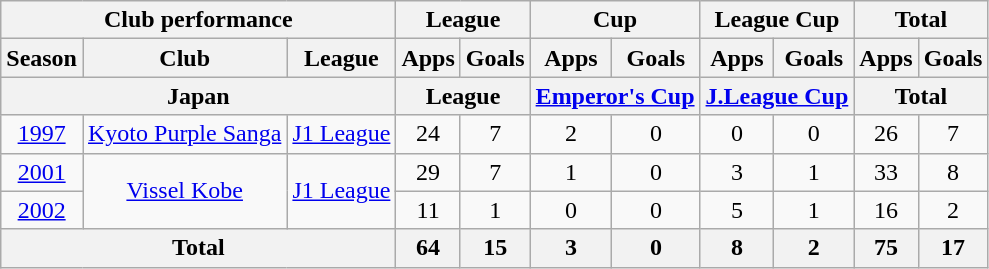<table class="wikitable" style="text-align:center;">
<tr>
<th colspan=3>Club performance</th>
<th colspan=2>League</th>
<th colspan=2>Cup</th>
<th colspan=2>League Cup</th>
<th colspan=2>Total</th>
</tr>
<tr>
<th>Season</th>
<th>Club</th>
<th>League</th>
<th>Apps</th>
<th>Goals</th>
<th>Apps</th>
<th>Goals</th>
<th>Apps</th>
<th>Goals</th>
<th>Apps</th>
<th>Goals</th>
</tr>
<tr>
<th colspan=3>Japan</th>
<th colspan=2>League</th>
<th colspan=2><a href='#'>Emperor's Cup</a></th>
<th colspan=2><a href='#'>J.League Cup</a></th>
<th colspan=2>Total</th>
</tr>
<tr>
<td><a href='#'>1997</a></td>
<td><a href='#'>Kyoto Purple Sanga</a></td>
<td><a href='#'>J1 League</a></td>
<td>24</td>
<td>7</td>
<td>2</td>
<td>0</td>
<td>0</td>
<td>0</td>
<td>26</td>
<td>7</td>
</tr>
<tr>
<td><a href='#'>2001</a></td>
<td rowspan="2"><a href='#'>Vissel Kobe</a></td>
<td rowspan="2"><a href='#'>J1 League</a></td>
<td>29</td>
<td>7</td>
<td>1</td>
<td>0</td>
<td>3</td>
<td>1</td>
<td>33</td>
<td>8</td>
</tr>
<tr>
<td><a href='#'>2002</a></td>
<td>11</td>
<td>1</td>
<td>0</td>
<td>0</td>
<td>5</td>
<td>1</td>
<td>16</td>
<td>2</td>
</tr>
<tr>
<th colspan=3>Total</th>
<th>64</th>
<th>15</th>
<th>3</th>
<th>0</th>
<th>8</th>
<th>2</th>
<th>75</th>
<th>17</th>
</tr>
</table>
